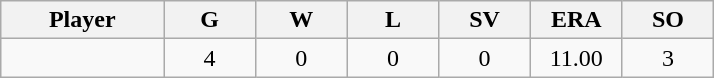<table class="wikitable sortable">
<tr>
<th bgcolor="#DDDDFF" width="16%">Player</th>
<th bgcolor="#DDDDFF" width="9%">G</th>
<th bgcolor="#DDDDFF" width="9%">W</th>
<th bgcolor="#DDDDFF" width="9%">L</th>
<th bgcolor="#DDDDFF" width="9%">SV</th>
<th bgcolor="#DDDDFF" width="9%">ERA</th>
<th bgcolor="#DDDDFF" width="9%">SO</th>
</tr>
<tr align="center">
<td></td>
<td>4</td>
<td>0</td>
<td>0</td>
<td>0</td>
<td>11.00</td>
<td>3</td>
</tr>
</table>
